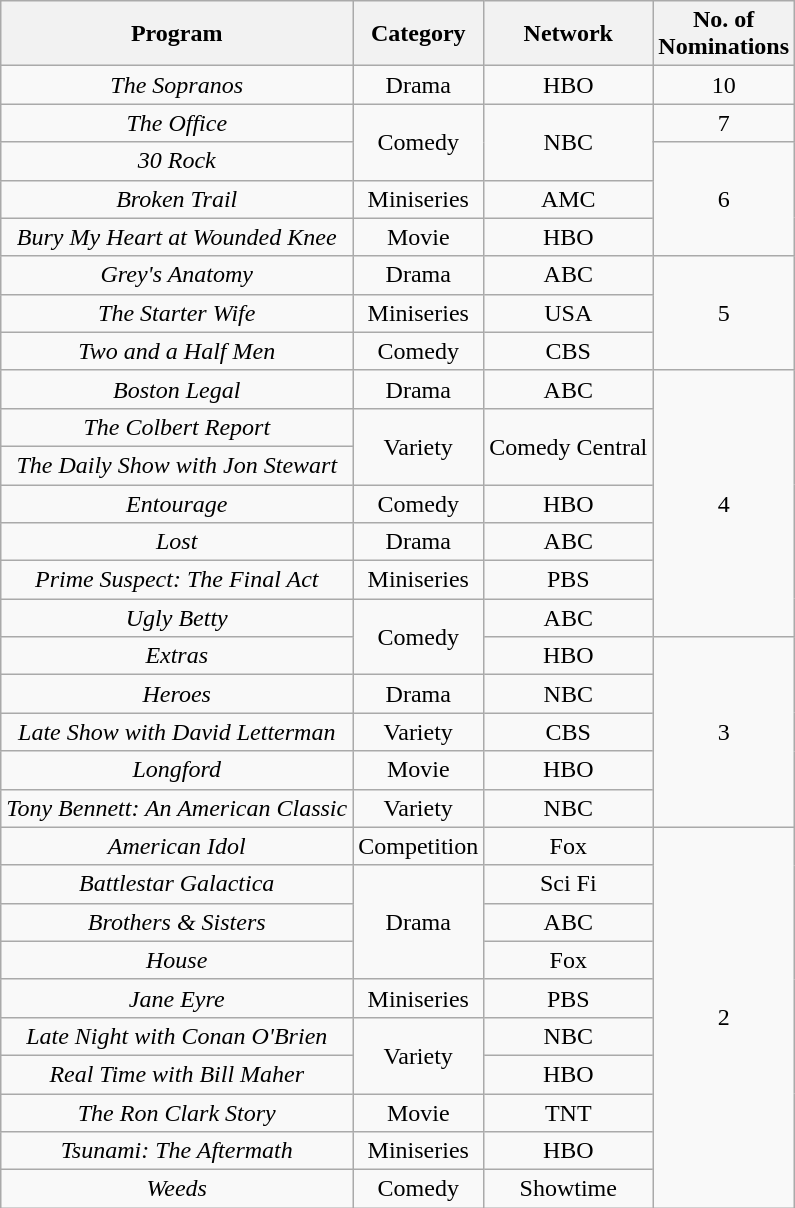<table class="wikitable">
<tr>
<th>Program</th>
<th>Category</th>
<th>Network</th>
<th>No. of<br>Nominations</th>
</tr>
<tr style="text-align:center">
<td><em>The Sopranos</em></td>
<td>Drama</td>
<td>HBO</td>
<td>10</td>
</tr>
<tr style="text-align:center">
<td><em>The Office</em></td>
<td rowspan="2">Comedy</td>
<td rowspan="2">NBC</td>
<td>7</td>
</tr>
<tr style="text-align:center">
<td><em>30 Rock</em></td>
<td rowspan="3">6</td>
</tr>
<tr style="text-align:center">
<td><em>Broken Trail</em></td>
<td>Miniseries</td>
<td>AMC</td>
</tr>
<tr style="text-align:center">
<td><em>Bury My Heart at Wounded Knee</em></td>
<td>Movie</td>
<td>HBO</td>
</tr>
<tr style="text-align:center">
<td><em>Grey's Anatomy</em></td>
<td>Drama</td>
<td>ABC</td>
<td rowspan="3">5</td>
</tr>
<tr style="text-align:center">
<td><em>The Starter Wife</em></td>
<td>Miniseries</td>
<td>USA</td>
</tr>
<tr style="text-align:center">
<td><em>Two and a Half Men</em></td>
<td>Comedy</td>
<td>CBS</td>
</tr>
<tr style="text-align:center">
<td><em>Boston Legal</em></td>
<td>Drama</td>
<td>ABC</td>
<td rowspan="7">4</td>
</tr>
<tr style="text-align:center">
<td><em>The Colbert Report</em></td>
<td rowspan="2">Variety</td>
<td rowspan="2">Comedy Central</td>
</tr>
<tr style="text-align:center">
<td><em>The Daily Show with Jon Stewart</em></td>
</tr>
<tr style="text-align:center">
<td><em>Entourage</em></td>
<td>Comedy</td>
<td>HBO</td>
</tr>
<tr style="text-align:center">
<td><em>Lost</em></td>
<td>Drama</td>
<td>ABC</td>
</tr>
<tr style="text-align:center">
<td><em>Prime Suspect: The Final Act</em></td>
<td>Miniseries</td>
<td>PBS</td>
</tr>
<tr style="text-align:center">
<td><em>Ugly Betty</em></td>
<td rowspan="2">Comedy</td>
<td>ABC</td>
</tr>
<tr style="text-align:center">
<td><em>Extras</em></td>
<td>HBO</td>
<td rowspan="5">3</td>
</tr>
<tr style="text-align:center">
<td><em>Heroes</em></td>
<td>Drama</td>
<td>NBC</td>
</tr>
<tr style="text-align:center">
<td><em>Late Show with David Letterman</em></td>
<td>Variety</td>
<td>CBS</td>
</tr>
<tr style="text-align:center">
<td><em>Longford</em></td>
<td>Movie</td>
<td>HBO</td>
</tr>
<tr style="text-align:center">
<td><em>Tony Bennett: An American Classic</em></td>
<td>Variety</td>
<td>NBC</td>
</tr>
<tr style="text-align:center">
<td><em>American Idol</em></td>
<td>Competition</td>
<td>Fox</td>
<td rowspan="10">2</td>
</tr>
<tr style="text-align:center">
<td><em>Battlestar Galactica</em></td>
<td rowspan="3">Drama</td>
<td>Sci Fi</td>
</tr>
<tr style="text-align:center">
<td><em>Brothers & Sisters</em></td>
<td>ABC</td>
</tr>
<tr style="text-align:center">
<td><em>House</em></td>
<td>Fox</td>
</tr>
<tr style="text-align:center">
<td><em>Jane Eyre</em></td>
<td>Miniseries</td>
<td>PBS</td>
</tr>
<tr style="text-align:center">
<td><em>Late Night with Conan O'Brien</em></td>
<td rowspan="2">Variety</td>
<td>NBC</td>
</tr>
<tr style="text-align:center">
<td><em>Real Time with Bill Maher</em></td>
<td>HBO</td>
</tr>
<tr style="text-align:center">
<td><em>The Ron Clark Story</em></td>
<td>Movie</td>
<td>TNT</td>
</tr>
<tr style="text-align:center">
<td><em>Tsunami: The Aftermath</em></td>
<td>Miniseries</td>
<td>HBO</td>
</tr>
<tr style="text-align:center">
<td><em>Weeds</em></td>
<td>Comedy</td>
<td>Showtime</td>
</tr>
</table>
